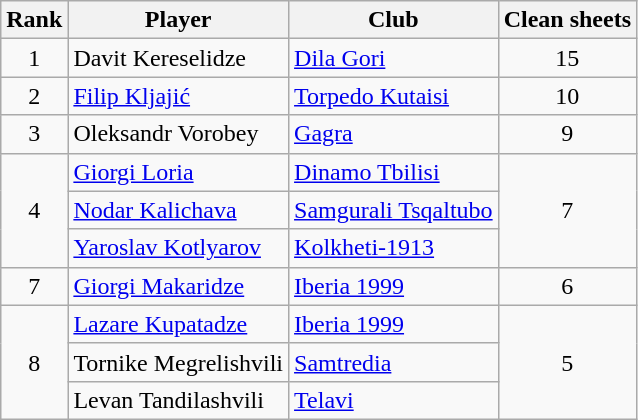<table class="wikitable" style="text-align:center;">
<tr>
<th>Rank</th>
<th>Player</th>
<th>Club</th>
<th>Clean sheets</th>
</tr>
<tr>
<td>1</td>
<td align="left"> Davit Kereselidze</td>
<td align="left"><a href='#'>Dila Gori</a></td>
<td>15</td>
</tr>
<tr>
<td>2</td>
<td align="left"> <a href='#'>Filip Kljajić</a></td>
<td align="left"><a href='#'>Torpedo Kutaisi</a></td>
<td>10</td>
</tr>
<tr>
<td>3</td>
<td align="left"> Oleksandr Vorobey</td>
<td align="left"><a href='#'>Gagra</a></td>
<td>9</td>
</tr>
<tr>
<td rowspan="3">4</td>
<td align="left"> <a href='#'>Giorgi Loria</a></td>
<td align="left"><a href='#'>Dinamo Tbilisi</a></td>
<td rowspan="3">7</td>
</tr>
<tr>
<td align="left"> <a href='#'>Nodar Kalichava</a></td>
<td align="left"><a href='#'>Samgurali Tsqaltubo</a></td>
</tr>
<tr>
<td align="left"> <a href='#'>Yaroslav Kotlyarov</a></td>
<td align="left"><a href='#'>Kolkheti-1913</a></td>
</tr>
<tr>
<td>7</td>
<td align="left"> <a href='#'>Giorgi Makaridze</a></td>
<td align="left"><a href='#'>Iberia 1999</a></td>
<td>6</td>
</tr>
<tr>
<td rowspan="3">8</td>
<td align="left"> <a href='#'>Lazare Kupatadze</a></td>
<td align="left"><a href='#'>Iberia 1999</a></td>
<td rowspan="3">5</td>
</tr>
<tr>
<td align="left"> Tornike Megrelishvili</td>
<td align="left"><a href='#'>Samtredia</a></td>
</tr>
<tr>
<td align="left"> Levan Tandilashvili</td>
<td align="left"><a href='#'>Telavi</a></td>
</tr>
</table>
